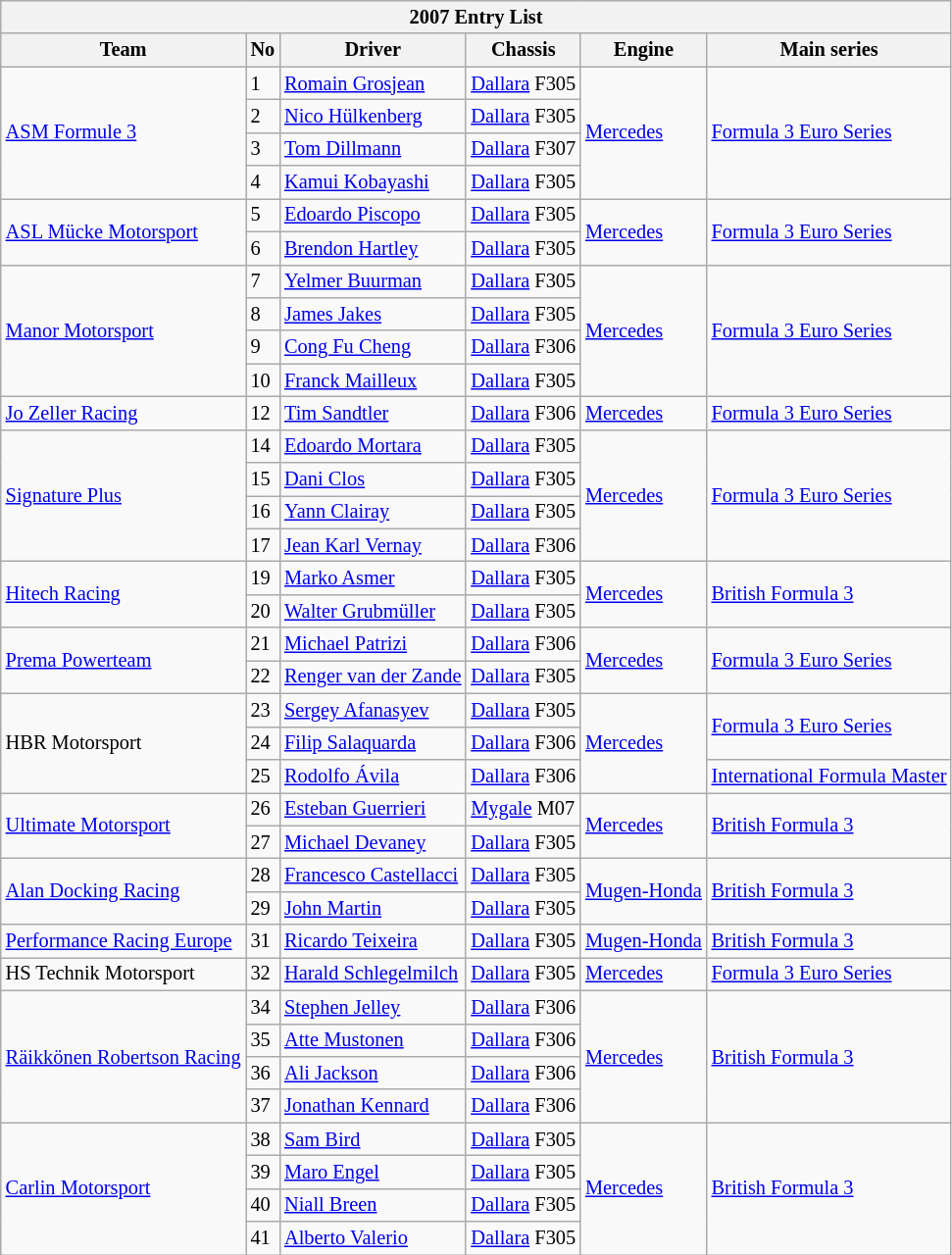<table class="wikitable" style="font-size: 85%;">
<tr>
<th colspan=7>2007 Entry List</th>
</tr>
<tr>
<th>Team</th>
<th>No</th>
<th>Driver</th>
<th>Chassis</th>
<th>Engine</th>
<th>Main series</th>
</tr>
<tr>
<td rowspan=4> <a href='#'>ASM Formule 3</a></td>
<td>1</td>
<td> <a href='#'>Romain Grosjean</a></td>
<td><a href='#'>Dallara</a> F305</td>
<td rowspan=4><a href='#'>Mercedes</a></td>
<td rowspan=4><a href='#'>Formula 3 Euro Series</a></td>
</tr>
<tr>
<td>2</td>
<td> <a href='#'>Nico Hülkenberg</a></td>
<td><a href='#'>Dallara</a> F305</td>
</tr>
<tr>
<td>3</td>
<td> <a href='#'>Tom Dillmann</a></td>
<td><a href='#'>Dallara</a> F307</td>
</tr>
<tr>
<td>4</td>
<td> <a href='#'>Kamui Kobayashi</a></td>
<td><a href='#'>Dallara</a> F305</td>
</tr>
<tr>
<td rowspan=2> <a href='#'>ASL Mücke Motorsport</a></td>
<td>5</td>
<td> <a href='#'>Edoardo Piscopo</a></td>
<td><a href='#'>Dallara</a> F305</td>
<td rowspan=2><a href='#'>Mercedes</a></td>
<td rowspan=2><a href='#'>Formula 3 Euro Series</a></td>
</tr>
<tr>
<td>6</td>
<td> <a href='#'>Brendon Hartley</a></td>
<td><a href='#'>Dallara</a> F305</td>
</tr>
<tr>
<td rowspan=4> <a href='#'>Manor Motorsport</a></td>
<td>7</td>
<td> <a href='#'>Yelmer Buurman</a></td>
<td><a href='#'>Dallara</a> F305</td>
<td rowspan=4><a href='#'>Mercedes</a></td>
<td rowspan=4><a href='#'>Formula 3 Euro Series</a></td>
</tr>
<tr>
<td>8</td>
<td> <a href='#'>James Jakes</a></td>
<td><a href='#'>Dallara</a> F305</td>
</tr>
<tr>
<td>9</td>
<td> <a href='#'>Cong Fu Cheng</a></td>
<td><a href='#'>Dallara</a> F306</td>
</tr>
<tr>
<td>10</td>
<td> <a href='#'>Franck Mailleux</a></td>
<td><a href='#'>Dallara</a> F305</td>
</tr>
<tr>
<td> <a href='#'>Jo Zeller Racing</a></td>
<td>12</td>
<td> <a href='#'>Tim Sandtler</a></td>
<td><a href='#'>Dallara</a> F306</td>
<td><a href='#'>Mercedes</a></td>
<td><a href='#'>Formula 3 Euro Series</a></td>
</tr>
<tr>
<td rowspan=4> <a href='#'>Signature Plus</a></td>
<td>14</td>
<td> <a href='#'>Edoardo Mortara</a></td>
<td><a href='#'>Dallara</a> F305</td>
<td rowspan=4><a href='#'>Mercedes</a></td>
<td rowspan=4><a href='#'>Formula 3 Euro Series</a></td>
</tr>
<tr>
<td>15</td>
<td> <a href='#'>Dani Clos</a></td>
<td><a href='#'>Dallara</a> F305</td>
</tr>
<tr>
<td>16</td>
<td> <a href='#'>Yann Clairay</a></td>
<td><a href='#'>Dallara</a> F305</td>
</tr>
<tr>
<td>17</td>
<td> <a href='#'>Jean Karl Vernay</a></td>
<td><a href='#'>Dallara</a> F306</td>
</tr>
<tr>
<td rowspan=2> <a href='#'>Hitech Racing</a></td>
<td>19</td>
<td> <a href='#'>Marko Asmer</a></td>
<td><a href='#'>Dallara</a> F305</td>
<td rowspan=2><a href='#'>Mercedes</a></td>
<td rowspan=2><a href='#'>British Formula 3</a></td>
</tr>
<tr>
<td>20</td>
<td> <a href='#'>Walter Grubmüller</a></td>
<td><a href='#'>Dallara</a> F305</td>
</tr>
<tr>
<td rowspan=2> <a href='#'>Prema Powerteam</a></td>
<td>21</td>
<td> <a href='#'>Michael Patrizi</a></td>
<td><a href='#'>Dallara</a> F306</td>
<td rowspan=2><a href='#'>Mercedes</a></td>
<td rowspan=2><a href='#'>Formula 3 Euro Series</a></td>
</tr>
<tr>
<td>22</td>
<td> <a href='#'>Renger van der Zande</a></td>
<td><a href='#'>Dallara</a> F305</td>
</tr>
<tr>
<td rowspan=3> HBR Motorsport</td>
<td>23</td>
<td> <a href='#'>Sergey Afanasyev</a></td>
<td><a href='#'>Dallara</a> F305</td>
<td rowspan=3><a href='#'>Mercedes</a></td>
<td rowspan=2><a href='#'>Formula 3 Euro Series</a></td>
</tr>
<tr>
<td>24</td>
<td> <a href='#'>Filip Salaquarda</a></td>
<td><a href='#'>Dallara</a> F306</td>
</tr>
<tr>
<td>25</td>
<td> <a href='#'>Rodolfo Ávila</a></td>
<td><a href='#'>Dallara</a> F306</td>
<td><a href='#'>International Formula Master</a></td>
</tr>
<tr>
<td rowspan=2> <a href='#'>Ultimate Motorsport</a></td>
<td>26</td>
<td> <a href='#'>Esteban Guerrieri</a></td>
<td><a href='#'>Mygale</a> M07</td>
<td rowspan=2><a href='#'>Mercedes</a></td>
<td rowspan=2><a href='#'>British Formula 3</a></td>
</tr>
<tr>
<td>27</td>
<td> <a href='#'>Michael Devaney</a></td>
<td><a href='#'>Dallara</a> F305</td>
</tr>
<tr>
<td rowspan=2> <a href='#'>Alan Docking Racing</a></td>
<td>28</td>
<td> <a href='#'>Francesco Castellacci</a></td>
<td><a href='#'>Dallara</a> F305</td>
<td rowspan=2><a href='#'>Mugen-Honda</a></td>
<td rowspan=2><a href='#'>British Formula 3</a></td>
</tr>
<tr>
<td>29</td>
<td> <a href='#'>John Martin</a></td>
<td><a href='#'>Dallara</a> F305</td>
</tr>
<tr>
<td> <a href='#'>Performance Racing Europe</a></td>
<td>31</td>
<td> <a href='#'>Ricardo Teixeira</a></td>
<td><a href='#'>Dallara</a> F305</td>
<td><a href='#'>Mugen-Honda</a></td>
<td><a href='#'>British Formula 3</a></td>
</tr>
<tr>
<td> HS Technik Motorsport</td>
<td>32</td>
<td> <a href='#'>Harald Schlegelmilch</a></td>
<td><a href='#'>Dallara</a> F305</td>
<td><a href='#'>Mercedes</a></td>
<td><a href='#'>Formula 3 Euro Series</a></td>
</tr>
<tr>
<td rowspan=4> <a href='#'>Räikkönen Robertson Racing</a></td>
<td>34</td>
<td> <a href='#'>Stephen Jelley</a></td>
<td><a href='#'>Dallara</a> F306</td>
<td rowspan=4><a href='#'>Mercedes</a></td>
<td rowspan=4><a href='#'>British Formula 3</a></td>
</tr>
<tr>
<td>35</td>
<td> <a href='#'>Atte Mustonen</a></td>
<td><a href='#'>Dallara</a> F306</td>
</tr>
<tr>
<td>36</td>
<td> <a href='#'>Ali Jackson</a></td>
<td><a href='#'>Dallara</a> F306</td>
</tr>
<tr>
<td>37</td>
<td> <a href='#'>Jonathan Kennard</a></td>
<td><a href='#'>Dallara</a> F306</td>
</tr>
<tr>
<td rowspan=4> <a href='#'>Carlin Motorsport</a></td>
<td>38</td>
<td> <a href='#'>Sam Bird</a></td>
<td><a href='#'>Dallara</a> F305</td>
<td rowspan=4><a href='#'>Mercedes</a></td>
<td rowspan=4><a href='#'>British Formula 3</a></td>
</tr>
<tr>
<td>39</td>
<td> <a href='#'>Maro Engel</a></td>
<td><a href='#'>Dallara</a> F305</td>
</tr>
<tr>
<td>40</td>
<td> <a href='#'>Niall Breen</a></td>
<td><a href='#'>Dallara</a> F305</td>
</tr>
<tr>
<td>41</td>
<td> <a href='#'>Alberto Valerio</a></td>
<td><a href='#'>Dallara</a> F305</td>
</tr>
</table>
